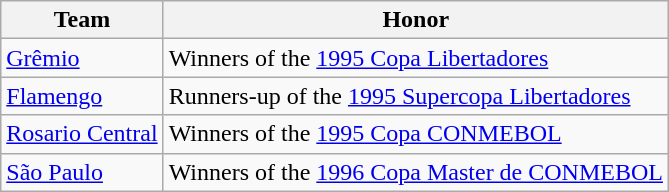<table class="wikitable">
<tr>
<th>Team</th>
<th>Honor</th>
</tr>
<tr>
<td> <a href='#'>Grêmio</a></td>
<td>Winners of the <a href='#'>1995 Copa Libertadores</a></td>
</tr>
<tr>
<td> <a href='#'>Flamengo</a></td>
<td>Runners-up of the <a href='#'>1995 Supercopa Libertadores</a></td>
</tr>
<tr>
<td> <a href='#'>Rosario Central</a></td>
<td>Winners of the <a href='#'>1995 Copa CONMEBOL</a></td>
</tr>
<tr>
<td> <a href='#'>São Paulo</a></td>
<td>Winners of the <a href='#'>1996 Copa Master de CONMEBOL</a></td>
</tr>
</table>
